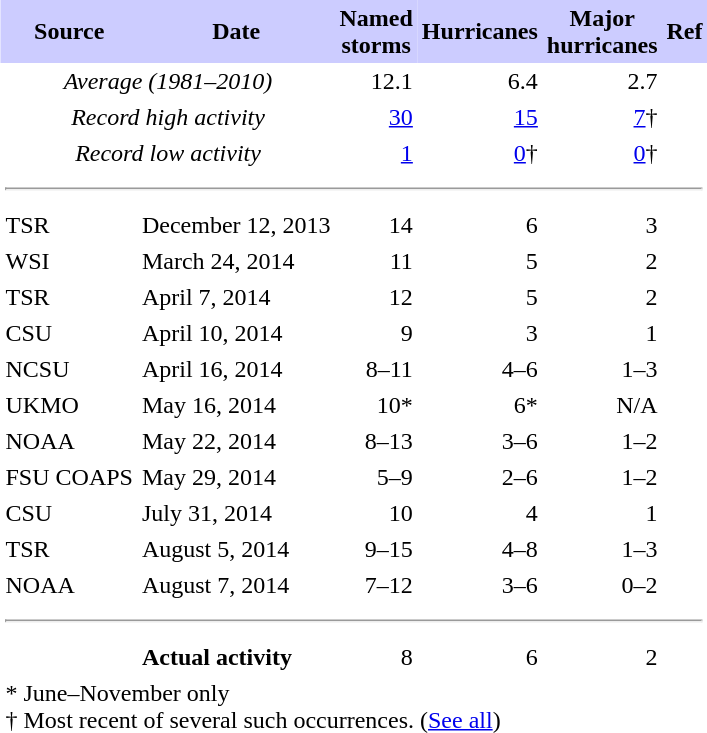<table class="toccolours" cellspacing=0 cellpadding=3 style="float:right; margin-left:1em; text-align:right; clear: right;">
<tr style="background:#ccccff">
<td align="center"><strong>Source</strong></td>
<td align="center"><strong>Date</strong></td>
<td align="center"><strong><span>Named<br>storms</span></strong></td>
<td align="center"><strong><span>Hurricanes</span></strong></td>
<td align="center"><strong><span>Major<br>hurricanes</span></strong></td>
<td align="center"><strong><span>Ref</span></strong></td>
</tr>
<tr>
<td style="text-align:center;" colspan="2"><em>Average <span>(1981–2010)</span></em></td>
<td>12.1</td>
<td>6.4</td>
<td>2.7</td>
<td></td>
</tr>
<tr>
<td align="center" colspan="2"><em>Record high activity</em></td>
<td><a href='#'>30</a></td>
<td><a href='#'>15</a></td>
<td><a href='#'>7</a>†</td>
<td></td>
</tr>
<tr>
<td align="center" colspan="2"><em>Record low activity</em></td>
<td><a href='#'>1</a></td>
<td><a href='#'>0</a>†</td>
<td><a href='#'>0</a>†</td>
<td></td>
</tr>
<tr>
<td colspan="6" style="text-align:center;"><hr></td>
</tr>
<tr>
<td align="left">TSR</td>
<td align="left">December 12, 2013</td>
<td>14</td>
<td>6</td>
<td>3</td>
<td></td>
</tr>
<tr>
<td align="left">WSI</td>
<td align="left">March 24, 2014</td>
<td>11</td>
<td>5</td>
<td>2</td>
<td></td>
</tr>
<tr>
<td align="left">TSR</td>
<td align="left">April 7, 2014</td>
<td>12</td>
<td>5</td>
<td>2</td>
<td></td>
</tr>
<tr>
<td align="left">CSU</td>
<td align="left">April 10, 2014</td>
<td>9</td>
<td>3</td>
<td>1</td>
<td></td>
</tr>
<tr>
<td align="left">NCSU</td>
<td align="left">April 16, 2014</td>
<td>8–11</td>
<td>4–6</td>
<td>1–3</td>
<td></td>
</tr>
<tr>
<td align="left">UKMO</td>
<td align="left">May 16, 2014</td>
<td>10*</td>
<td>6*</td>
<td>N/A</td>
<td></td>
</tr>
<tr>
<td align="left">NOAA</td>
<td align="left">May 22, 2014</td>
<td>8–13</td>
<td>3–6</td>
<td>1–2</td>
<td></td>
</tr>
<tr>
<td align="left">FSU COAPS</td>
<td align="left">May 29, 2014</td>
<td>5–9</td>
<td>2–6</td>
<td>1–2</td>
<td></td>
</tr>
<tr>
<td align="left">CSU</td>
<td align="left">July 31, 2014</td>
<td>10</td>
<td>4</td>
<td>1</td>
<td></td>
</tr>
<tr>
<td align="left">TSR</td>
<td align="left">August 5, 2014</td>
<td>9–15</td>
<td>4–8</td>
<td>1–3</td>
<td></td>
</tr>
<tr>
<td align="left">NOAA</td>
<td align="left">August 7, 2014</td>
<td>7–12</td>
<td>3–6</td>
<td>0–2</td>
<td></td>
</tr>
<tr>
<td colspan="6" style="text-align:center;"><hr></td>
</tr>
<tr>
<td align="left"></td>
<td align="left"><strong>Actual activity</strong></td>
<td>8</td>
<td>6</td>
<td>2</td>
</tr>
<tr>
<td style="text-align:left;" colspan="5">* June–November only<br>† Most recent of several such occurrences. (<a href='#'>See all</a>)</td>
</tr>
</table>
